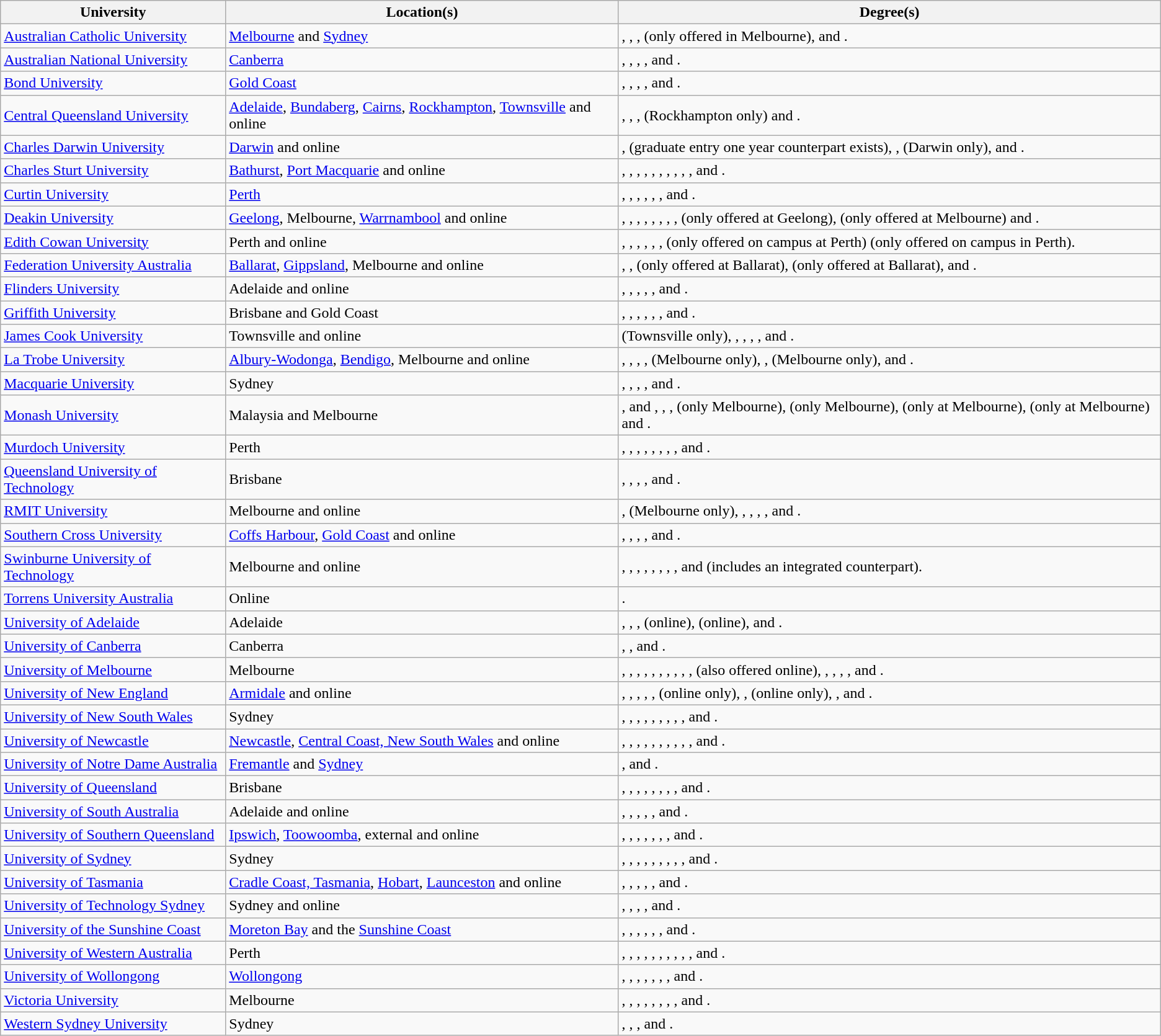<table class="wikitable sortable">
<tr>
<th>University</th>
<th>Location(s)</th>
<th>Degree(s)</th>
</tr>
<tr>
<td><a href='#'>Australian Catholic University</a></td>
<td><a href='#'>Melbourne</a> and <a href='#'>Sydney</a></td>
<td>, , ,  (only offered in Melbourne),  and .</td>
</tr>
<tr>
<td><a href='#'>Australian National University</a></td>
<td><a href='#'>Canberra</a></td>
<td>, , , ,  and .</td>
</tr>
<tr>
<td><a href='#'>Bond University</a></td>
<td><a href='#'>Gold Coast</a></td>
<td>, , , ,  and .</td>
</tr>
<tr>
<td><a href='#'>Central Queensland University</a></td>
<td><a href='#'>Adelaide</a>, <a href='#'>Bundaberg</a>, <a href='#'>Cairns</a>, <a href='#'>Rockhampton</a>, <a href='#'>Townsville</a> and online</td>
<td>, , ,  (Rockhampton only) and .</td>
</tr>
<tr>
<td><a href='#'>Charles Darwin University</a></td>
<td><a href='#'>Darwin</a> and online</td>
<td>,  (graduate entry one year counterpart exists), ,  (Darwin only),  and .</td>
</tr>
<tr>
<td><a href='#'>Charles Sturt University</a></td>
<td><a href='#'>Bathurst</a>, <a href='#'>Port Macquarie</a> and online</td>
<td>, , , , , , , , , ,  and .</td>
</tr>
<tr>
<td><a href='#'>Curtin University</a></td>
<td><a href='#'>Perth</a></td>
<td>, , , , , ,  and .</td>
</tr>
<tr>
<td><a href='#'>Deakin University</a></td>
<td><a href='#'>Geelong</a>, Melbourne, <a href='#'>Warrnambool</a> and online</td>
<td>, , , , , , , ,  (only offered at Geelong),  (only offered at Melbourne) and .</td>
</tr>
<tr>
<td><a href='#'>Edith Cowan University</a></td>
<td>Perth and online</td>
<td>, , , , , ,  (only offered on campus at Perth)  (only offered on campus in Perth).</td>
</tr>
<tr>
<td><a href='#'>Federation University Australia</a></td>
<td><a href='#'>Ballarat</a>, <a href='#'>Gippsland</a>, Melbourne and online</td>
<td>, ,  (only offered at Ballarat),  (only offered at Ballarat),  and .</td>
</tr>
<tr>
<td><a href='#'>Flinders University</a></td>
<td>Adelaide and online</td>
<td>, , , , ,  and .</td>
</tr>
<tr>
<td><a href='#'>Griffith University</a></td>
<td>Brisbane and Gold Coast</td>
<td>, , , , , ,  and .</td>
</tr>
<tr>
<td><a href='#'>James Cook University</a></td>
<td>Townsville and online</td>
<td> (Townsville only), , , , ,  and .</td>
</tr>
<tr>
<td><a href='#'>La Trobe University</a></td>
<td><a href='#'>Albury-Wodonga</a>, <a href='#'>Bendigo</a>, Melbourne and online</td>
<td>, , , ,  (Melbourne only), ,  (Melbourne only),  and .</td>
</tr>
<tr>
<td><a href='#'>Macquarie University</a></td>
<td>Sydney</td>
<td>, , , ,  and .</td>
</tr>
<tr>
<td><a href='#'>Monash University</a></td>
<td>Malaysia and Melbourne</td>
<td>, and , , ,  (only Melbourne),  (only Melbourne),  (only at Melbourne),  (only at Melbourne) and .</td>
</tr>
<tr>
<td><a href='#'>Murdoch University</a></td>
<td>Perth</td>
<td>, , , , , , , ,  and .</td>
</tr>
<tr>
<td><a href='#'>Queensland University of Technology</a></td>
<td>Brisbane</td>
<td>, , , ,  and .</td>
</tr>
<tr>
<td><a href='#'>RMIT University</a></td>
<td>Melbourne and online</td>
<td>,  (Melbourne only), , , , ,  and .</td>
</tr>
<tr>
<td><a href='#'>Southern Cross University</a></td>
<td><a href='#'>Coffs Harbour</a>, <a href='#'>Gold Coast</a> and online</td>
<td>, , , ,  and .</td>
</tr>
<tr>
<td><a href='#'>Swinburne University of Technology</a></td>
<td>Melbourne and online</td>
<td>, , , , , , , ,  and  (includes an integrated counterpart).</td>
</tr>
<tr>
<td><a href='#'>Torrens University Australia</a></td>
<td>Online</td>
<td>.</td>
</tr>
<tr>
<td><a href='#'>University of Adelaide</a></td>
<td>Adelaide</td>
<td>, , ,  (online),  (online),  and .</td>
</tr>
<tr>
<td><a href='#'>University of Canberra</a></td>
<td>Canberra</td>
<td>, ,  and .</td>
</tr>
<tr>
<td><a href='#'>University of Melbourne</a></td>
<td>Melbourne</td>
<td>, , , , , , , , , ,  (also offered online), , , , ,  and .</td>
</tr>
<tr>
<td><a href='#'>University of New England</a></td>
<td><a href='#'>Armidale</a> and online</td>
<td>, , , , ,  (online only), ,  (online only), ,  and .</td>
</tr>
<tr>
<td><a href='#'>University of New South Wales</a></td>
<td>Sydney</td>
<td>, , , , , , , , ,  and .</td>
</tr>
<tr>
<td><a href='#'>University of Newcastle</a></td>
<td><a href='#'>Newcastle</a>, <a href='#'>Central Coast, New South Wales</a> and online</td>
<td>, , , , , , , , , ,  and .</td>
</tr>
<tr>
<td><a href='#'>University of Notre Dame Australia</a></td>
<td><a href='#'>Fremantle</a> and <a href='#'>Sydney</a></td>
<td>,  and .</td>
</tr>
<tr>
<td><a href='#'>University of Queensland</a></td>
<td>Brisbane</td>
<td>, , , , , , , ,  and .</td>
</tr>
<tr>
<td><a href='#'>University of South Australia</a></td>
<td>Adelaide and online</td>
<td>, , , , ,  and .</td>
</tr>
<tr>
<td><a href='#'>University of Southern Queensland</a></td>
<td><a href='#'>Ipswich</a>, <a href='#'>Toowoomba</a>, external and online</td>
<td>, , , ,  , , ,  and .</td>
</tr>
<tr>
<td><a href='#'>University of Sydney</a></td>
<td>Sydney</td>
<td>, , , , , , , , ,  and .</td>
</tr>
<tr>
<td><a href='#'>University of Tasmania</a></td>
<td><a href='#'>Cradle Coast, Tasmania</a>, <a href='#'>Hobart</a>, <a href='#'>Launceston</a> and online</td>
<td>, , , , ,  and .</td>
</tr>
<tr>
<td><a href='#'>University of Technology Sydney</a></td>
<td>Sydney and online</td>
<td>, , , ,  and .</td>
</tr>
<tr>
<td><a href='#'>University of the Sunshine Coast</a></td>
<td><a href='#'>Moreton Bay</a> and the <a href='#'>Sunshine Coast</a></td>
<td>, , , , , , and .</td>
</tr>
<tr>
<td><a href='#'>University of Western Australia</a></td>
<td>Perth</td>
<td>, , , , , , , , , ,  and .</td>
</tr>
<tr>
<td><a href='#'>University of Wollongong</a></td>
<td><a href='#'>Wollongong</a></td>
<td>, , , , , , ,  and .</td>
</tr>
<tr>
<td><a href='#'>Victoria University</a></td>
<td>Melbourne</td>
<td>, , , , , , , ,  and .</td>
</tr>
<tr>
<td><a href='#'>Western Sydney University</a></td>
<td>Sydney</td>
<td>, , ,  and .</td>
</tr>
</table>
